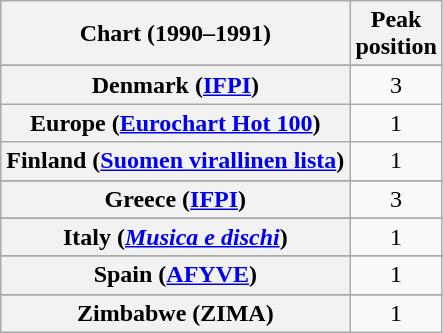<table class="wikitable sortable plainrowheaders" style="text-align:center">
<tr>
<th>Chart (1990–1991)</th>
<th>Peak<br>position</th>
</tr>
<tr>
</tr>
<tr>
</tr>
<tr>
</tr>
<tr>
</tr>
<tr>
</tr>
<tr>
</tr>
<tr>
<th scope="row">Denmark (<a href='#'>IFPI</a>)</th>
<td>3</td>
</tr>
<tr>
<th scope="row">Europe (<a href='#'>Eurochart Hot 100</a>)</th>
<td>1</td>
</tr>
<tr>
<th scope="row">Finland (<a href='#'>Suomen virallinen lista</a>)</th>
<td>1</td>
</tr>
<tr>
</tr>
<tr>
</tr>
<tr>
<th scope="row">Greece (<a href='#'>IFPI</a>)</th>
<td>3</td>
</tr>
<tr>
</tr>
<tr>
<th scope="row">Italy (<em><a href='#'>Musica e dischi</a></em>)</th>
<td>1</td>
</tr>
<tr>
</tr>
<tr>
</tr>
<tr>
</tr>
<tr>
</tr>
<tr>
<th scope="row">Spain (<a href='#'>AFYVE</a>)</th>
<td>1</td>
</tr>
<tr>
</tr>
<tr>
</tr>
<tr>
</tr>
<tr>
</tr>
<tr>
</tr>
<tr>
</tr>
<tr>
</tr>
<tr>
</tr>
<tr>
<th scope="row">Zimbabwe (ZIMA)</th>
<td>1</td>
</tr>
</table>
